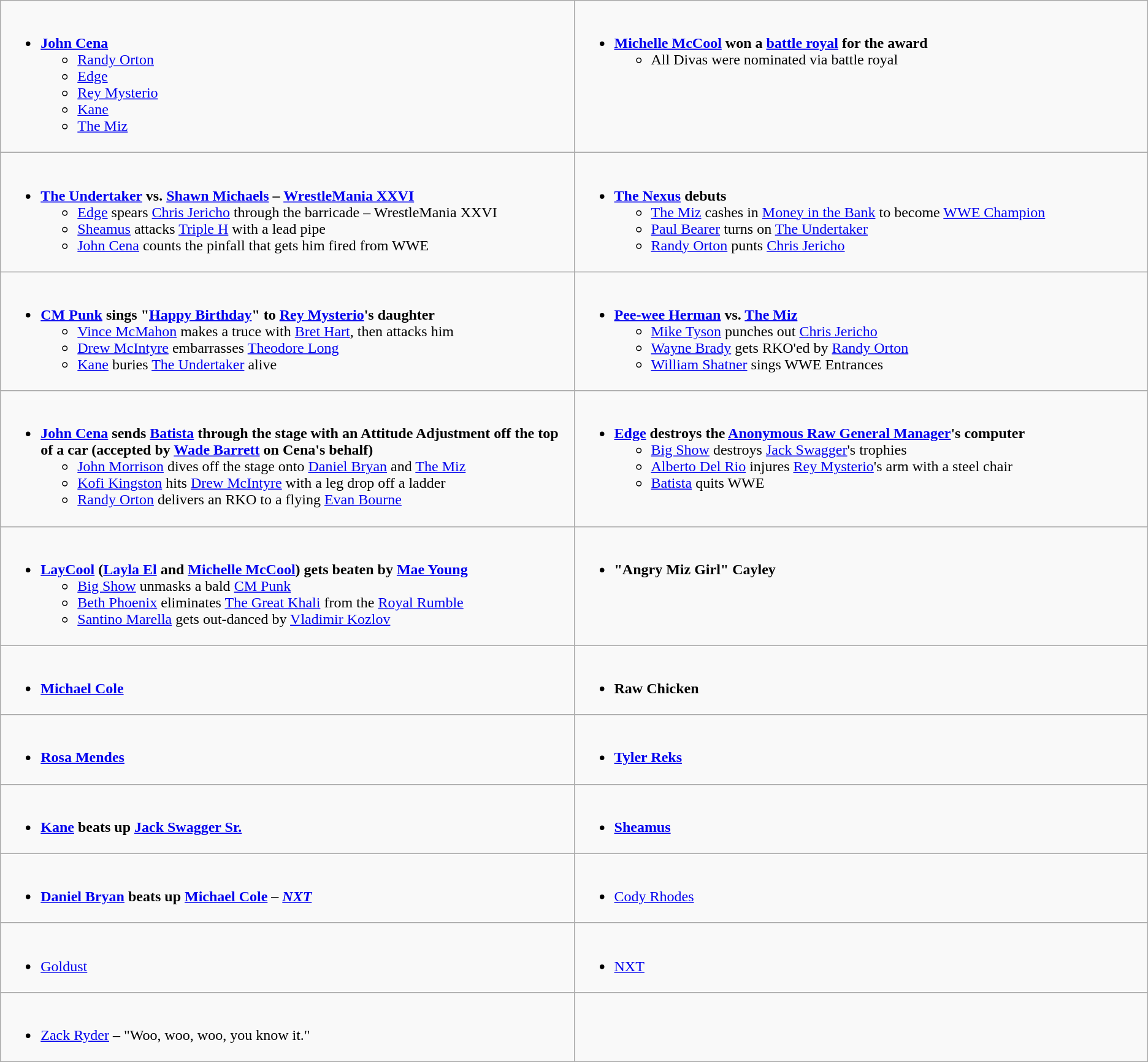<table class="wikitable">
<tr>
<td style="vertical-align:top;" width="50%"><br><ul><li><strong><a href='#'>John Cena</a></strong><ul><li><a href='#'>Randy Orton</a></li><li><a href='#'>Edge</a></li><li><a href='#'>Rey Mysterio</a></li><li><a href='#'>Kane</a></li><li><a href='#'>The Miz</a></li></ul></li></ul></td>
<td style="vertical-align:top;" width="50%"><br><ul><li><strong><a href='#'>Michelle McCool</a> won a <a href='#'>battle royal</a> for the award</strong><ul><li>All Divas were nominated via battle royal</li></ul></li></ul></td>
</tr>
<tr>
<td style="vertical-align:top;" width="50%"><br><ul><li><strong><a href='#'>The Undertaker</a> vs. <a href='#'>Shawn Michaels</a> – <a href='#'>WrestleMania XXVI</a></strong><ul><li><a href='#'>Edge</a> spears <a href='#'>Chris Jericho</a> through the barricade – WrestleMania XXVI</li><li><a href='#'>Sheamus</a> attacks <a href='#'>Triple H</a> with a lead pipe</li><li><a href='#'>John Cena</a> counts the pinfall that gets him fired from WWE</li></ul></li></ul></td>
<td style="vertical-align:top;" width="50%"><br><ul><li><strong><a href='#'>The Nexus</a> debuts</strong><ul><li><a href='#'>The Miz</a> cashes in <a href='#'>Money in the Bank</a> to become <a href='#'>WWE Champion</a></li><li><a href='#'>Paul Bearer</a> turns on <a href='#'>The Undertaker</a></li><li><a href='#'>Randy Orton</a> punts <a href='#'>Chris Jericho</a></li></ul></li></ul></td>
</tr>
<tr>
<td style="vertical-align:top;" width="50%"><br><ul><li><strong><a href='#'>CM Punk</a> sings "<a href='#'>Happy Birthday</a>" to <a href='#'>Rey Mysterio</a>'s daughter</strong><ul><li><a href='#'>Vince McMahon</a> makes a truce with <a href='#'>Bret Hart</a>, then attacks him</li><li><a href='#'>Drew McIntyre</a> embarrasses <a href='#'>Theodore Long</a></li><li><a href='#'>Kane</a> buries <a href='#'>The Undertaker</a> alive</li></ul></li></ul></td>
<td style="vertical-align:top;" width="50%"><br><ul><li><strong><a href='#'>Pee-wee Herman</a> vs. <a href='#'>The Miz</a></strong><ul><li><a href='#'>Mike Tyson</a> punches out <a href='#'>Chris Jericho</a></li><li><a href='#'>Wayne Brady</a> gets RKO'ed by <a href='#'>Randy Orton</a></li><li><a href='#'>William Shatner</a> sings WWE Entrances</li></ul></li></ul></td>
</tr>
<tr>
<td style="vertical-align:top;" width="50%"><br><ul><li><strong><a href='#'>John Cena</a> sends <a href='#'>Batista</a> through the stage with an Attitude Adjustment off the top of a car (accepted by <a href='#'>Wade Barrett</a> on Cena's behalf)</strong><ul><li><a href='#'>John Morrison</a> dives off the stage onto <a href='#'>Daniel Bryan</a> and <a href='#'>The Miz</a></li><li><a href='#'>Kofi Kingston</a> hits <a href='#'>Drew McIntyre</a> with a leg drop off a ladder</li><li><a href='#'>Randy Orton</a> delivers an RKO to a flying <a href='#'>Evan Bourne</a></li></ul></li></ul></td>
<td style="vertical-align:top;" width="50%"><br><ul><li><strong><a href='#'>Edge</a> destroys the <a href='#'>Anonymous Raw General Manager</a>'s computer</strong><ul><li><a href='#'>Big Show</a> destroys <a href='#'>Jack Swagger</a>'s trophies</li><li><a href='#'>Alberto Del Rio</a> injures <a href='#'>Rey Mysterio</a>'s arm with a steel chair</li><li><a href='#'>Batista</a> quits WWE</li></ul></li></ul></td>
</tr>
<tr>
<td style="vertical-align:top;" width="50%"><br><ul><li><strong><a href='#'>LayCool</a> (<a href='#'>Layla El</a> and <a href='#'>Michelle McCool</a>) gets beaten by <a href='#'>Mae Young</a></strong><ul><li><a href='#'>Big Show</a> unmasks a bald <a href='#'>CM Punk</a></li><li><a href='#'>Beth Phoenix</a> eliminates <a href='#'>The Great Khali</a> from the <a href='#'>Royal Rumble</a></li><li><a href='#'>Santino Marella</a> gets out-danced by <a href='#'>Vladimir Kozlov</a></li></ul></li></ul></td>
<td style="vertical-align:top;" width="50%"><br><ul><li><strong>"Angry Miz Girl" Cayley</strong></li></ul></td>
</tr>
<tr>
<td style="vertical-align:top;" width="50%"><br><ul><li><strong><a href='#'>Michael Cole</a></strong></li></ul></td>
<td style="vertical-align:top;" width="50%"><br><ul><li><strong>Raw Chicken</strong></li></ul></td>
</tr>
<tr>
<td style="vertical-align:top;" width="50%"><br><ul><li><strong><a href='#'>Rosa Mendes</a></strong></li></ul></td>
<td style="vertical-align:top;" width="50%"><br><ul><li><strong><a href='#'>Tyler Reks</a></strong></li></ul></td>
</tr>
<tr>
<td style="vertical-align:top;" width="50%"><br><ul><li><strong><a href='#'>Kane</a> beats up <a href='#'>Jack Swagger Sr.</a></strong></li></ul></td>
<td style="vertical-align:top;" width="50%"><br><ul><li><strong><a href='#'>Sheamus</a></strong></li></ul></td>
</tr>
<tr>
<td style="vertical-align:top;" width="50%"><br><ul><li><strong><a href='#'>Daniel Bryan</a> beats up <a href='#'>Michael Cole</a> – <em><a href='#'>NXT</a><strong><em></li></ul></td>
<td style="vertical-align:top;" width="50%"><br><ul><li></strong><a href='#'>Cody Rhodes</a><strong></li></ul></td>
</tr>
<tr>
<td style="vertical-align:top;" width="50%"><br><ul><li></strong><a href='#'>Goldust</a><strong></li></ul></td>
<td style="vertical-align:top;" width="50%"><br><ul><li></em></strong><a href='#'>NXT</a><strong><em></li></ul></td>
</tr>
<tr>
<td style="vertical-align:top;" width="50%"><br><ul><li></strong><a href='#'>Zack Ryder</a> – "Woo, woo, woo, you know it."<strong></li></ul></td>
</tr>
</table>
